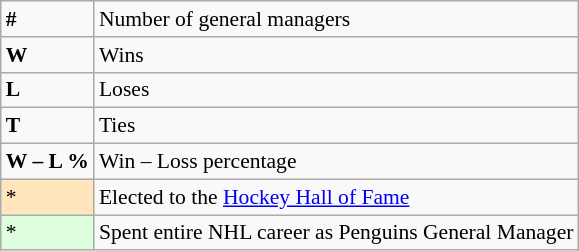<table class="wikitable" style="font-size:90%;">
<tr>
<td><strong>#</strong></td>
<td>Number of general managers</td>
</tr>
<tr>
<td><strong>W</strong></td>
<td>Wins</td>
</tr>
<tr>
<td><strong>L</strong></td>
<td>Loses</td>
</tr>
<tr>
<td><strong>T</strong></td>
<td>Ties</td>
</tr>
<tr>
<td><strong>W – L %</strong></td>
<td>Win – Loss percentage</td>
</tr>
<tr>
<td style="background-color:#FFE6BD">*</td>
<td>Elected to the <a href='#'>Hockey Hall of Fame</a></td>
</tr>
<tr>
<td style="background-color:#ddffdd">*</td>
<td>Spent entire NHL career as Penguins General Manager</td>
</tr>
</table>
